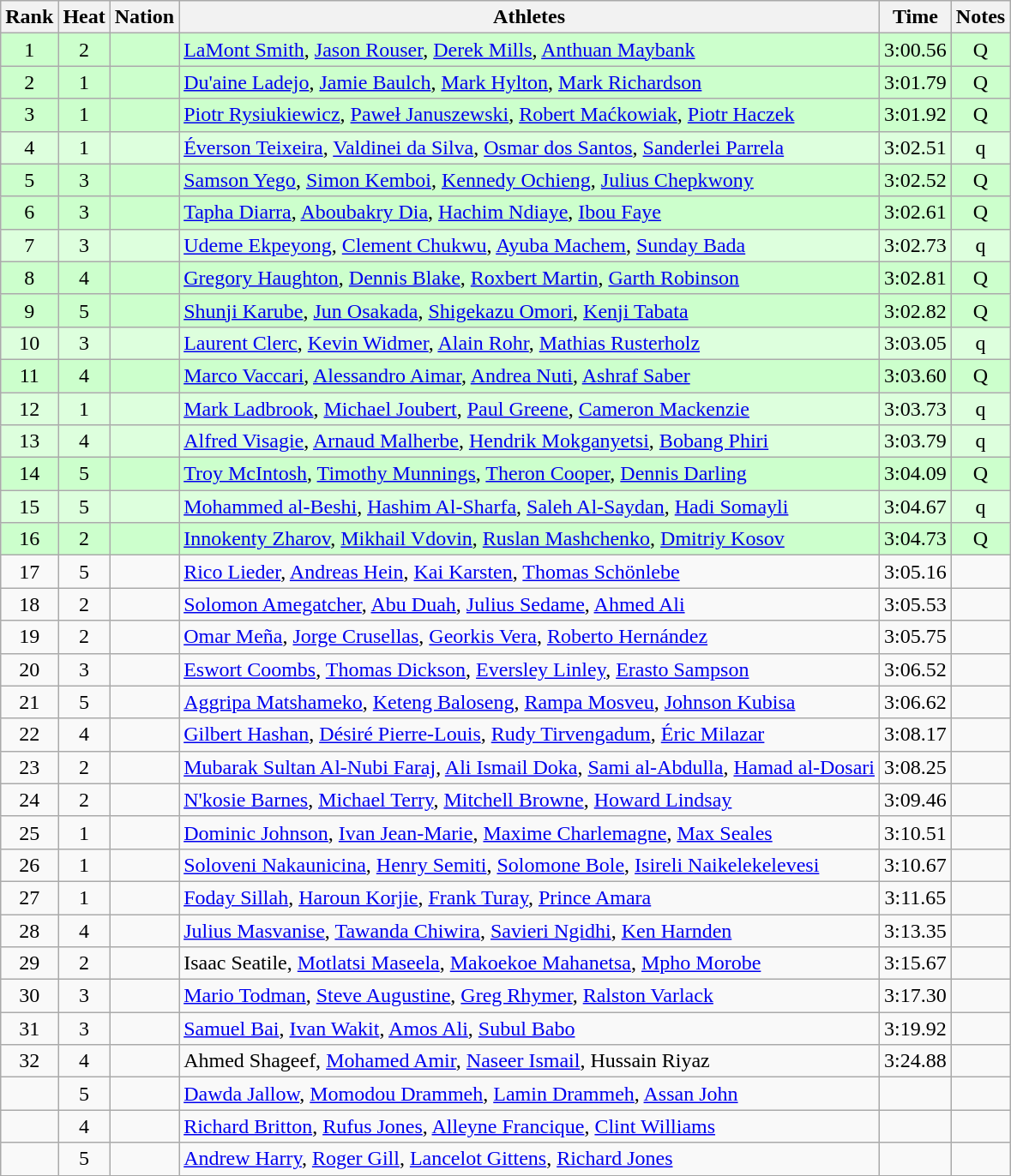<table class="wikitable sortable" style="text-align:center">
<tr>
<th>Rank</th>
<th>Heat</th>
<th>Nation</th>
<th>Athletes</th>
<th>Time</th>
<th>Notes</th>
</tr>
<tr bgcolor=ccffcc>
<td>1</td>
<td>2</td>
<td align=left></td>
<td align=left><a href='#'>LaMont Smith</a>, <a href='#'>Jason Rouser</a>, <a href='#'>Derek Mills</a>, <a href='#'>Anthuan Maybank</a></td>
<td>3:00.56</td>
<td>Q</td>
</tr>
<tr bgcolor=ccffcc>
<td>2</td>
<td>1</td>
<td align=left></td>
<td align=left><a href='#'>Du'aine Ladejo</a>, <a href='#'>Jamie Baulch</a>, <a href='#'>Mark Hylton</a>, <a href='#'>Mark Richardson</a></td>
<td>3:01.79</td>
<td>Q</td>
</tr>
<tr bgcolor=ccffcc>
<td>3</td>
<td>1</td>
<td align=left></td>
<td align=left><a href='#'>Piotr Rysiukiewicz</a>, <a href='#'>Paweł Januszewski</a>, <a href='#'>Robert Maćkowiak</a>, <a href='#'>Piotr Haczek</a></td>
<td>3:01.92</td>
<td>Q</td>
</tr>
<tr bgcolor=ddffdd>
<td>4</td>
<td>1</td>
<td align=left></td>
<td align=left><a href='#'>Éverson Teixeira</a>, <a href='#'>Valdinei da Silva</a>, <a href='#'>Osmar dos Santos</a>, <a href='#'>Sanderlei Parrela</a></td>
<td>3:02.51</td>
<td>q</td>
</tr>
<tr bgcolor=ccffcc>
<td>5</td>
<td>3</td>
<td align=left></td>
<td align=left><a href='#'>Samson Yego</a>, <a href='#'>Simon Kemboi</a>, <a href='#'>Kennedy Ochieng</a>, <a href='#'>Julius Chepkwony</a></td>
<td>3:02.52</td>
<td>Q</td>
</tr>
<tr bgcolor=ccffcc>
<td>6</td>
<td>3</td>
<td align=left></td>
<td align=left><a href='#'>Tapha Diarra</a>, <a href='#'>Aboubakry Dia</a>, <a href='#'>Hachim Ndiaye</a>, <a href='#'>Ibou Faye</a></td>
<td>3:02.61</td>
<td>Q</td>
</tr>
<tr bgcolor=ddffdd>
<td>7</td>
<td>3</td>
<td align=left></td>
<td align=left><a href='#'>Udeme Ekpeyong</a>, <a href='#'>Clement Chukwu</a>, <a href='#'>Ayuba Machem</a>, <a href='#'>Sunday Bada</a></td>
<td>3:02.73</td>
<td>q</td>
</tr>
<tr bgcolor=ccffcc>
<td>8</td>
<td>4</td>
<td align=left></td>
<td align=left><a href='#'>Gregory Haughton</a>, <a href='#'>Dennis Blake</a>, <a href='#'>Roxbert Martin</a>, <a href='#'>Garth Robinson</a></td>
<td>3:02.81</td>
<td>Q</td>
</tr>
<tr bgcolor=ccffcc>
<td>9</td>
<td>5</td>
<td align=left></td>
<td align=left><a href='#'>Shunji Karube</a>, <a href='#'>Jun Osakada</a>, <a href='#'>Shigekazu Omori</a>, <a href='#'>Kenji Tabata</a></td>
<td>3:02.82</td>
<td>Q</td>
</tr>
<tr bgcolor=ddffdd>
<td>10</td>
<td>3</td>
<td align=left></td>
<td align=left><a href='#'>Laurent Clerc</a>, <a href='#'>Kevin Widmer</a>, <a href='#'>Alain Rohr</a>, <a href='#'>Mathias Rusterholz</a></td>
<td>3:03.05</td>
<td>q</td>
</tr>
<tr bgcolor=ccffcc>
<td>11</td>
<td>4</td>
<td align=left></td>
<td align=left><a href='#'>Marco Vaccari</a>, <a href='#'>Alessandro Aimar</a>, <a href='#'>Andrea Nuti</a>, <a href='#'>Ashraf Saber</a></td>
<td>3:03.60</td>
<td>Q</td>
</tr>
<tr bgcolor=ddffdd>
<td>12</td>
<td>1</td>
<td align=left></td>
<td align=left><a href='#'>Mark Ladbrook</a>, <a href='#'>Michael Joubert</a>, <a href='#'>Paul Greene</a>, <a href='#'>Cameron Mackenzie</a></td>
<td>3:03.73</td>
<td>q</td>
</tr>
<tr bgcolor=ddffdd>
<td>13</td>
<td>4</td>
<td align=left></td>
<td align=left><a href='#'>Alfred Visagie</a>, <a href='#'>Arnaud Malherbe</a>, <a href='#'>Hendrik Mokganyetsi</a>, <a href='#'>Bobang Phiri</a></td>
<td>3:03.79</td>
<td>q</td>
</tr>
<tr bgcolor=ccffcc>
<td>14</td>
<td>5</td>
<td align=left></td>
<td align=left><a href='#'>Troy McIntosh</a>, <a href='#'>Timothy Munnings</a>, <a href='#'>Theron Cooper</a>, <a href='#'>Dennis Darling</a></td>
<td>3:04.09</td>
<td>Q</td>
</tr>
<tr bgcolor=ddffdd>
<td>15</td>
<td>5</td>
<td align=left></td>
<td align=left><a href='#'>Mohammed al-Beshi</a>, <a href='#'>Hashim Al-Sharfa</a>, <a href='#'>Saleh Al-Saydan</a>, <a href='#'>Hadi Somayli</a></td>
<td>3:04.67</td>
<td>q</td>
</tr>
<tr bgcolor=ccffcc>
<td>16</td>
<td>2</td>
<td align=left></td>
<td align=left><a href='#'>Innokenty Zharov</a>, <a href='#'>Mikhail Vdovin</a>, <a href='#'>Ruslan Mashchenko</a>, <a href='#'>Dmitriy Kosov</a></td>
<td>3:04.73</td>
<td>Q</td>
</tr>
<tr>
<td>17</td>
<td>5</td>
<td align=left></td>
<td align=left><a href='#'>Rico Lieder</a>, <a href='#'>Andreas Hein</a>, <a href='#'>Kai Karsten</a>, <a href='#'>Thomas Schönlebe</a></td>
<td>3:05.16</td>
<td></td>
</tr>
<tr>
<td>18</td>
<td>2</td>
<td align=left></td>
<td align=left><a href='#'>Solomon Amegatcher</a>, <a href='#'>Abu Duah</a>, <a href='#'>Julius Sedame</a>, <a href='#'>Ahmed Ali</a></td>
<td>3:05.53</td>
<td></td>
</tr>
<tr>
<td>19</td>
<td>2</td>
<td align=left></td>
<td align=left><a href='#'>Omar Meña</a>, <a href='#'>Jorge Crusellas</a>, <a href='#'>Georkis Vera</a>, <a href='#'>Roberto Hernández</a></td>
<td>3:05.75</td>
<td></td>
</tr>
<tr>
<td>20</td>
<td>3</td>
<td align=left></td>
<td align=left><a href='#'>Eswort Coombs</a>, <a href='#'>Thomas Dickson</a>, <a href='#'>Eversley Linley</a>, <a href='#'>Erasto Sampson</a></td>
<td>3:06.52</td>
<td></td>
</tr>
<tr>
<td>21</td>
<td>5</td>
<td align=left></td>
<td align=left><a href='#'>Aggripa Matshameko</a>, <a href='#'>Keteng Baloseng</a>, <a href='#'>Rampa Mosveu</a>, <a href='#'>Johnson Kubisa</a></td>
<td>3:06.62</td>
<td></td>
</tr>
<tr>
<td>22</td>
<td>4</td>
<td align=left></td>
<td align=left><a href='#'>Gilbert Hashan</a>, <a href='#'>Désiré Pierre-Louis</a>, <a href='#'>Rudy Tirvengadum</a>, <a href='#'>Éric Milazar</a></td>
<td>3:08.17</td>
<td></td>
</tr>
<tr>
<td>23</td>
<td>2</td>
<td align=left></td>
<td align=left><a href='#'>Mubarak Sultan Al-Nubi Faraj</a>, <a href='#'>Ali Ismail Doka</a>, <a href='#'>Sami al-Abdulla</a>, <a href='#'>Hamad al-Dosari</a></td>
<td>3:08.25</td>
<td></td>
</tr>
<tr>
<td>24</td>
<td>2</td>
<td align=left></td>
<td align=left><a href='#'>N'kosie Barnes</a>, <a href='#'>Michael Terry</a>, <a href='#'>Mitchell Browne</a>, <a href='#'>Howard Lindsay</a></td>
<td>3:09.46</td>
<td></td>
</tr>
<tr>
<td>25</td>
<td>1</td>
<td align=left></td>
<td align=left><a href='#'>Dominic Johnson</a>, <a href='#'>Ivan Jean-Marie</a>, <a href='#'>Maxime Charlemagne</a>, <a href='#'>Max Seales</a></td>
<td>3:10.51</td>
<td></td>
</tr>
<tr>
<td>26</td>
<td>1</td>
<td align=left></td>
<td align=left><a href='#'>Soloveni Nakaunicina</a>, <a href='#'>Henry Semiti</a>, <a href='#'>Solomone Bole</a>, <a href='#'>Isireli Naikelekelevesi</a></td>
<td>3:10.67</td>
<td></td>
</tr>
<tr>
<td>27</td>
<td>1</td>
<td align=left></td>
<td align=left><a href='#'>Foday Sillah</a>, <a href='#'>Haroun Korjie</a>, <a href='#'>Frank Turay</a>, <a href='#'>Prince Amara</a></td>
<td>3:11.65</td>
<td></td>
</tr>
<tr>
<td>28</td>
<td>4</td>
<td align=left></td>
<td align=left><a href='#'>Julius Masvanise</a>, <a href='#'>Tawanda Chiwira</a>, <a href='#'>Savieri Ngidhi</a>, <a href='#'>Ken Harnden</a></td>
<td>3:13.35</td>
<td></td>
</tr>
<tr>
<td>29</td>
<td>2</td>
<td align=left></td>
<td align=left>Isaac Seatile, <a href='#'>Motlatsi Maseela</a>, <a href='#'>Makoekoe Mahanetsa</a>, <a href='#'>Mpho Morobe</a></td>
<td>3:15.67</td>
<td></td>
</tr>
<tr>
<td>30</td>
<td>3</td>
<td align=left></td>
<td align=left><a href='#'>Mario Todman</a>, <a href='#'>Steve Augustine</a>, <a href='#'>Greg Rhymer</a>, <a href='#'>Ralston Varlack</a></td>
<td>3:17.30</td>
<td></td>
</tr>
<tr>
<td>31</td>
<td>3</td>
<td align=left></td>
<td align=left><a href='#'>Samuel Bai</a>, <a href='#'>Ivan Wakit</a>, <a href='#'>Amos Ali</a>, <a href='#'>Subul Babo</a></td>
<td>3:19.92</td>
<td></td>
</tr>
<tr>
<td>32</td>
<td>4</td>
<td align=left></td>
<td align=left>Ahmed Shageef, <a href='#'>Mohamed Amir</a>, <a href='#'>Naseer Ismail</a>, Hussain Riyaz</td>
<td>3:24.88</td>
<td></td>
</tr>
<tr>
<td></td>
<td>5</td>
<td align=left></td>
<td align=left><a href='#'>Dawda Jallow</a>, <a href='#'>Momodou Drammeh</a>, <a href='#'>Lamin Drammeh</a>, <a href='#'>Assan John</a></td>
<td></td>
<td></td>
</tr>
<tr>
<td></td>
<td>4</td>
<td align=left></td>
<td align=left><a href='#'>Richard Britton</a>, <a href='#'>Rufus Jones</a>, <a href='#'>Alleyne Francique</a>, <a href='#'>Clint Williams</a></td>
<td></td>
<td></td>
</tr>
<tr>
<td></td>
<td>5</td>
<td align=left></td>
<td align=left><a href='#'>Andrew Harry</a>, <a href='#'>Roger Gill</a>, <a href='#'>Lancelot Gittens</a>, <a href='#'>Richard Jones</a></td>
<td></td>
<td></td>
</tr>
</table>
